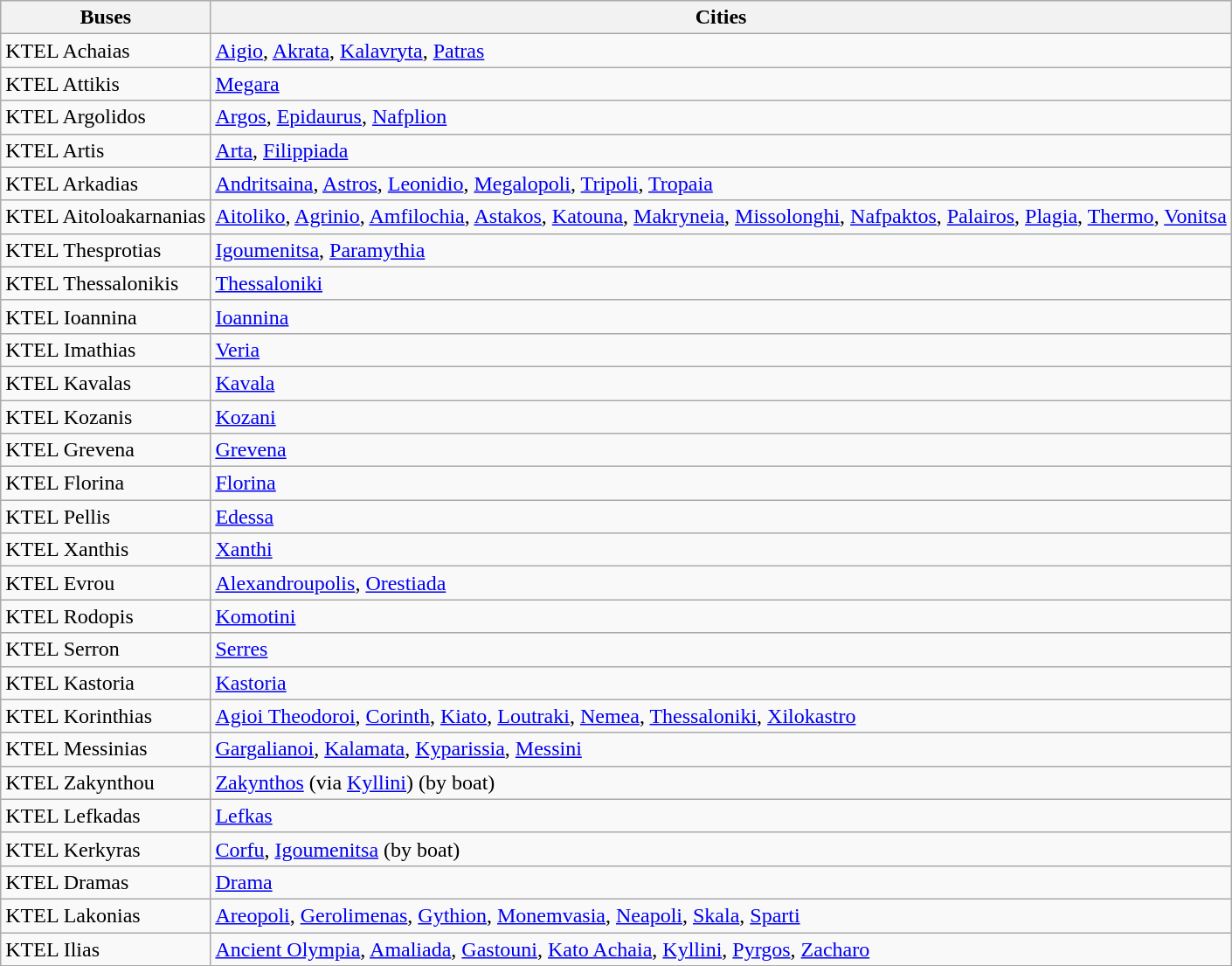<table class="wikitable">
<tr>
<th>Buses</th>
<th>Cities</th>
</tr>
<tr>
<td>KTEL Achaias</td>
<td><a href='#'>Aigio</a>, <a href='#'>Akrata</a>, <a href='#'>Kalavryta</a>, <a href='#'>Patras</a></td>
</tr>
<tr>
<td>KTEL Attikis</td>
<td><a href='#'>Megara</a></td>
</tr>
<tr>
<td>KTEL Argolidos</td>
<td><a href='#'>Argos</a>, <a href='#'>Epidaurus</a>, <a href='#'>Nafplion</a></td>
</tr>
<tr>
<td>KTEL Artis</td>
<td><a href='#'>Arta</a>, <a href='#'>Filippiada</a></td>
</tr>
<tr>
<td>KTEL Arkadias</td>
<td><a href='#'>Andritsaina</a>, <a href='#'>Astros</a>, <a href='#'>Leonidio</a>, <a href='#'>Megalopoli</a>, <a href='#'>Tripoli</a>, <a href='#'>Tropaia</a></td>
</tr>
<tr>
<td>KTEL Aitoloakarnanias</td>
<td><a href='#'>Aitoliko</a>, <a href='#'>Agrinio</a>, <a href='#'>Amfilochia</a>, <a href='#'>Astakos</a>, <a href='#'>Katouna</a>, <a href='#'>Makryneia</a>, <a href='#'>Missolonghi</a>, <a href='#'>Nafpaktos</a>, <a href='#'>Palairos</a>, <a href='#'>Plagia</a>, <a href='#'>Thermo</a>, <a href='#'>Vonitsa</a></td>
</tr>
<tr>
<td>KTEL Thesprotias</td>
<td><a href='#'>Igoumenitsa</a>, <a href='#'>Paramythia</a></td>
</tr>
<tr>
<td>KTEL Thessalonikis</td>
<td><a href='#'>Thessaloniki</a></td>
</tr>
<tr>
<td>KTEL Ioannina</td>
<td><a href='#'>Ioannina</a></td>
</tr>
<tr>
<td>KTEL Imathias</td>
<td><a href='#'>Veria</a></td>
</tr>
<tr>
<td>KTEL Kavalas</td>
<td><a href='#'>Kavala</a></td>
</tr>
<tr>
<td>KTEL Kozanis</td>
<td><a href='#'>Kozani</a></td>
</tr>
<tr>
<td>KTEL Grevena</td>
<td><a href='#'>Grevena</a></td>
</tr>
<tr>
<td>KTEL Florina</td>
<td><a href='#'>Florina</a></td>
</tr>
<tr>
<td>KTEL Pellis</td>
<td><a href='#'>Edessa</a></td>
</tr>
<tr>
<td>KTEL Xanthis</td>
<td><a href='#'>Xanthi</a></td>
</tr>
<tr>
<td>KTEL Evrou</td>
<td><a href='#'>Alexandroupolis</a>, <a href='#'>Orestiada</a></td>
</tr>
<tr>
<td>KTEL Rodopis</td>
<td><a href='#'>Komotini</a></td>
</tr>
<tr>
<td>KTEL Serron</td>
<td><a href='#'>Serres</a></td>
</tr>
<tr>
<td>KTEL Kastoria</td>
<td><a href='#'>Kastoria</a></td>
</tr>
<tr>
<td>KTEL Korinthias</td>
<td><a href='#'>Agioi Theodoroi</a>, <a href='#'>Corinth</a>, <a href='#'>Kiato</a>, <a href='#'>Loutraki</a>, <a href='#'>Nemea</a>, <a href='#'>Thessaloniki</a>, <a href='#'>Xilokastro</a></td>
</tr>
<tr>
<td>KTEL Messinias</td>
<td><a href='#'>Gargalianoi</a>, <a href='#'>Kalamata</a>, <a href='#'>Kyparissia</a>, <a href='#'>Messini</a></td>
</tr>
<tr>
<td>KTEL Zakynthou</td>
<td><a href='#'>Zakynthos</a> (via <a href='#'>Kyllini</a>) (by boat)</td>
</tr>
<tr>
<td>KTEL Lefkadas</td>
<td><a href='#'>Lefkas</a></td>
</tr>
<tr>
<td>KTEL Kerkyras</td>
<td><a href='#'>Corfu</a>, <a href='#'>Igoumenitsa</a> (by boat)</td>
</tr>
<tr>
<td>KTEL Dramas</td>
<td><a href='#'>Drama</a></td>
</tr>
<tr>
<td>KTEL Lakonias</td>
<td><a href='#'>Areopoli</a>, <a href='#'>Gerolimenas</a>, <a href='#'>Gythion</a>, <a href='#'>Monemvasia</a>, <a href='#'>Neapoli</a>, <a href='#'>Skala</a>, <a href='#'>Sparti</a></td>
</tr>
<tr>
<td>KTEL Ilias</td>
<td><a href='#'>Ancient Olympia</a>, <a href='#'>Amaliada</a>, <a href='#'>Gastouni</a>, <a href='#'>Kato Achaia</a>, <a href='#'>Kyllini</a>, <a href='#'>Pyrgos</a>, <a href='#'>Zacharo</a></td>
</tr>
</table>
